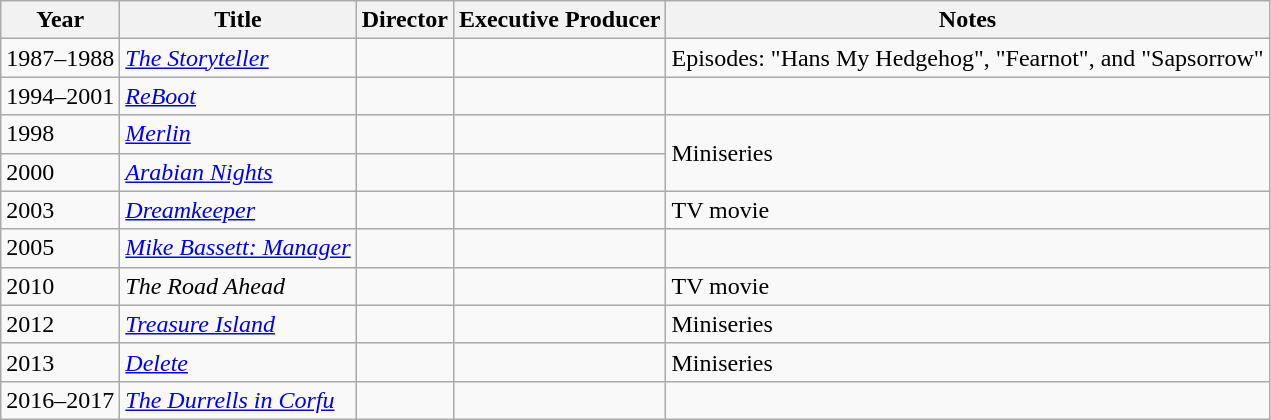<table class="wikitable">
<tr>
<th>Year</th>
<th>Title</th>
<th>Director</th>
<th>Executive Producer</th>
<th>Notes</th>
</tr>
<tr>
<td>1987–1988</td>
<td><em><a href='#'>The Storyteller</a></em></td>
<td></td>
<td></td>
<td>Episodes: "Hans My Hedgehog", "Fearnot", and "Sapsorrow"</td>
</tr>
<tr>
<td>1994–2001</td>
<td><em><a href='#'>ReBoot</a></em></td>
<td></td>
<td></td>
<td></td>
</tr>
<tr>
<td>1998</td>
<td><em><a href='#'>Merlin</a></em></td>
<td></td>
<td></td>
<td rowspan="2">Miniseries</td>
</tr>
<tr>
<td>2000</td>
<td><em><a href='#'>Arabian Nights</a></em></td>
<td></td>
<td></td>
</tr>
<tr>
<td>2003</td>
<td><em><a href='#'>Dreamkeeper</a></em></td>
<td></td>
<td></td>
<td>TV movie</td>
</tr>
<tr>
<td>2005</td>
<td><em><a href='#'>Mike Bassett: Manager</a></em></td>
<td></td>
<td></td>
<td></td>
</tr>
<tr>
<td>2010</td>
<td><em>The Road Ahead</em></td>
<td></td>
<td></td>
<td>TV movie</td>
</tr>
<tr>
<td>2012</td>
<td><em><a href='#'>Treasure Island</a></em></td>
<td></td>
<td></td>
<td>Miniseries</td>
</tr>
<tr>
<td>2013</td>
<td><em><a href='#'>Delete</a></em></td>
<td></td>
<td></td>
<td>Miniseries</td>
</tr>
<tr>
<td>2016–2017</td>
<td><em><a href='#'>The Durrells in Corfu</a></em></td>
<td></td>
<td></td>
<td></td>
</tr>
</table>
